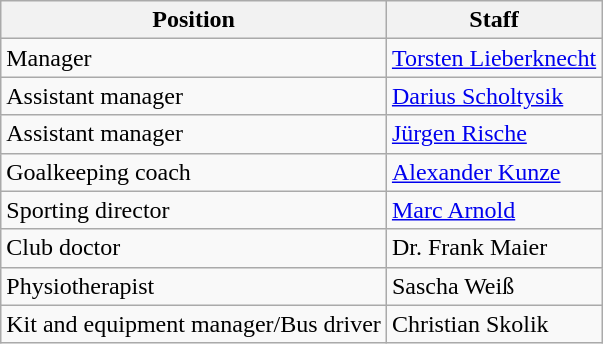<table class="wikitable">
<tr>
<th>Position</th>
<th>Staff</th>
</tr>
<tr>
<td>Manager</td>
<td><a href='#'>Torsten Lieberknecht</a></td>
</tr>
<tr>
<td>Assistant manager</td>
<td><a href='#'>Darius Scholtysik</a></td>
</tr>
<tr>
<td>Assistant manager</td>
<td><a href='#'>Jürgen Rische</a></td>
</tr>
<tr>
<td>Goalkeeping coach</td>
<td><a href='#'>Alexander Kunze</a></td>
</tr>
<tr>
<td>Sporting director</td>
<td><a href='#'>Marc Arnold</a></td>
</tr>
<tr>
<td>Club doctor</td>
<td>Dr. Frank Maier</td>
</tr>
<tr>
<td>Physiotherapist</td>
<td>Sascha Weiß</td>
</tr>
<tr>
<td>Kit and equipment manager/Bus driver</td>
<td>Christian Skolik</td>
</tr>
</table>
